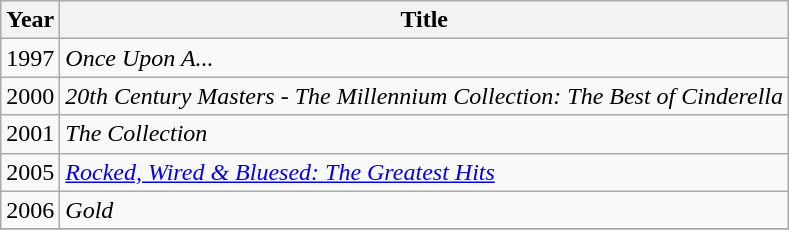<table class="wikitable">
<tr>
<th>Year</th>
<th>Title</th>
</tr>
<tr>
<td>1997</td>
<td><em>Once Upon A...</em></td>
</tr>
<tr>
<td>2000</td>
<td><em>20th Century Masters - The Millennium Collection: The Best of Cinderella</em></td>
</tr>
<tr>
<td>2001</td>
<td><em>The Collection</em></td>
</tr>
<tr>
<td>2005</td>
<td><em><a href='#'>Rocked, Wired & Bluesed: The Greatest Hits</a></em></td>
</tr>
<tr>
<td>2006</td>
<td><em>Gold</em></td>
</tr>
<tr>
</tr>
</table>
